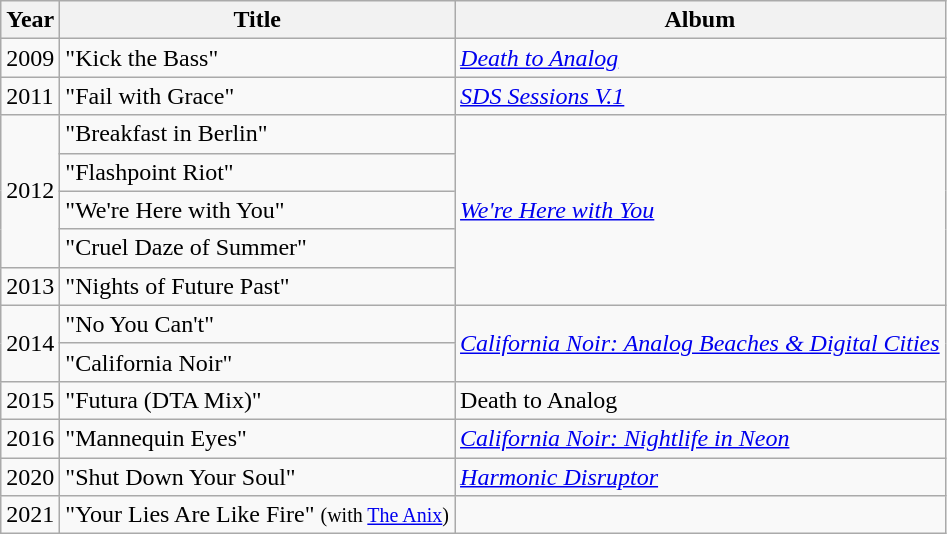<table class="wikitable" border="1">
<tr>
<th>Year</th>
<th>Title</th>
<th>Album</th>
</tr>
<tr>
<td>2009</td>
<td>"Kick the Bass"</td>
<td><em><a href='#'>Death to Analog</a></em></td>
</tr>
<tr>
<td>2011</td>
<td>"Fail with Grace"</td>
<td><em><a href='#'>SDS Sessions V.1</a></em></td>
</tr>
<tr>
<td rowspan="4">2012</td>
<td>"Breakfast in Berlin"</td>
<td rowspan="5"><em><a href='#'>We're Here with You</a></em></td>
</tr>
<tr>
<td>"Flashpoint Riot"</td>
</tr>
<tr>
<td>"We're Here with You"</td>
</tr>
<tr>
<td>"Cruel Daze of Summer"</td>
</tr>
<tr>
<td>2013</td>
<td>"Nights of Future Past"</td>
</tr>
<tr>
<td rowspan="2">2014</td>
<td>"No You Can't"</td>
<td rowspan="2"><em><a href='#'>California Noir: Analog Beaches & Digital Cities</a></em></td>
</tr>
<tr>
<td>"California Noir"</td>
</tr>
<tr>
<td>2015</td>
<td>"Futura (DTA Mix)"</td>
<td>Death to Analog</td>
</tr>
<tr>
<td>2016</td>
<td>"Mannequin Eyes"</td>
<td><em><a href='#'>California Noir: Nightlife in Neon</a></em></td>
</tr>
<tr>
<td>2020</td>
<td>"Shut Down Your Soul"</td>
<td><em><a href='#'>Harmonic Disruptor</a></em></td>
</tr>
<tr>
<td>2021</td>
<td>"Your Lies Are Like Fire" <small>(with <a href='#'>The Anix</a>)</small></td>
<td></td>
</tr>
</table>
